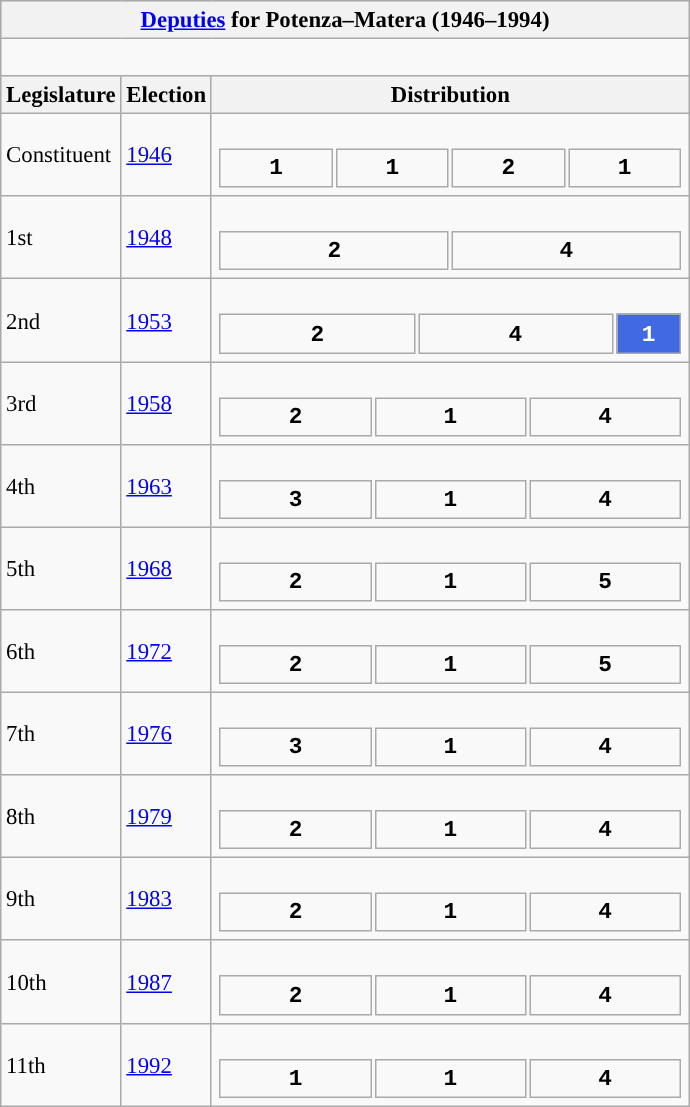<table class="wikitable" style="font-size:95%;">
<tr bgcolor="#CCCCCC">
<th colspan="3"><a href='#'>Deputies</a> for Potenza–Matera (1946–1994)</th>
</tr>
<tr>
<td colspan="3"><br>








</td>
</tr>
<tr bgcolor="#CCCCCC">
<th>Legislature</th>
<th>Election</th>
<th>Distribution</th>
</tr>
<tr>
<td>Constituent</td>
<td><a href='#'>1946</a></td>
<td><br><table style="width:20.5em; font-size:100%; text-align:center; font-family:Courier New;">
<tr style="font-weight:bold">
<td style="background:">1</td>
<td style="background:">1</td>
<td style="background:">2</td>
<td style="background:">1</td>
</tr>
</table>
</td>
</tr>
<tr>
<td>1st</td>
<td><a href='#'>1948</a></td>
<td><br><table style="width:20.5em; font-size:100%; text-align:center; font-family:Courier New;">
<tr style="font-weight:bold">
<td style="background:">2</td>
<td style="background:">4</td>
</tr>
</table>
</td>
</tr>
<tr>
<td>2nd</td>
<td><a href='#'>1953</a></td>
<td><br><table style="width:20.5em; font-size:100%; text-align:center; font-family:Courier New;">
<tr style="font-weight:bold">
<td style="background:">2</td>
<td style="background:">4</td>
<td style="background:royalblue; width:14.29%; color:white;">1</td>
</tr>
</table>
</td>
</tr>
<tr>
<td>3rd</td>
<td><a href='#'>1958</a></td>
<td><br><table style="width:20.5em; font-size:100%; text-align:center; font-family:Courier New;">
<tr style="font-weight:bold">
<td style="background:">2</td>
<td style="background:">1</td>
<td style="background:">4</td>
</tr>
</table>
</td>
</tr>
<tr>
<td>4th</td>
<td><a href='#'>1963</a></td>
<td><br><table style="width:20.5em; font-size:100%; text-align:center; font-family:Courier New;">
<tr style="font-weight:bold">
<td style="background:">3</td>
<td style="background:">1</td>
<td style="background:">4</td>
</tr>
</table>
</td>
</tr>
<tr>
<td>5th</td>
<td><a href='#'>1968</a></td>
<td><br><table style="width:20.5em; font-size:100%; text-align:center; font-family:Courier New;">
<tr style="font-weight:bold">
<td style="background:">2</td>
<td style="background:">1</td>
<td style="background:">5</td>
</tr>
</table>
</td>
</tr>
<tr>
<td>6th</td>
<td><a href='#'>1972</a></td>
<td><br><table style="width:20.5em; font-size:100%; text-align:center; font-family:Courier New;">
<tr style="font-weight:bold">
<td style="background:">2</td>
<td style="background:">1</td>
<td style="background:">5</td>
</tr>
</table>
</td>
</tr>
<tr>
<td>7th</td>
<td><a href='#'>1976</a></td>
<td><br><table style="width:20.5em; font-size:100%; text-align:center; font-family:Courier New;">
<tr style="font-weight:bold">
<td style="background:">3</td>
<td style="background:">1</td>
<td style="background:">4</td>
</tr>
</table>
</td>
</tr>
<tr>
<td>8th</td>
<td><a href='#'>1979</a></td>
<td><br><table style="width:20.5em; font-size:100%; text-align:center; font-family:Courier New;">
<tr style="font-weight:bold">
<td style="background:">2</td>
<td style="background:">1</td>
<td style="background:">4</td>
</tr>
</table>
</td>
</tr>
<tr>
<td>9th</td>
<td><a href='#'>1983</a></td>
<td><br><table style="width:20.5em; font-size:100%; text-align:center; font-family:Courier New;">
<tr style="font-weight:bold">
<td style="background:">2</td>
<td style="background:">1</td>
<td style="background:">4</td>
</tr>
</table>
</td>
</tr>
<tr>
<td>10th</td>
<td><a href='#'>1987</a></td>
<td><br><table style="width:20.5em; font-size:100%; text-align:center; font-family:Courier New;">
<tr style="font-weight:bold">
<td style="background:">2</td>
<td style="background:">1</td>
<td style="background:">4</td>
</tr>
</table>
</td>
</tr>
<tr>
<td>11th</td>
<td><a href='#'>1992</a></td>
<td><br><table style="width:20.5em; font-size:100%; text-align:center; font-family:Courier New;">
<tr style="font-weight:bold">
<td style="background:">1</td>
<td style="background:">1</td>
<td style="background:">4</td>
</tr>
</table>
</td>
</tr>
</table>
